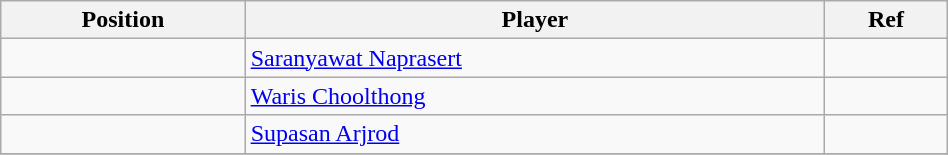<table class="wikitable sortable" style="width:50%; text-align:center; font-size:100%; text-align:left;">
<tr>
<th>Position</th>
<th>Player</th>
<th>Ref</th>
</tr>
<tr>
<td></td>
<td> <a href='#'>Saranyawat Naprasert</a></td>
<td></td>
</tr>
<tr>
<td></td>
<td> <a href='#'>Waris Choolthong</a></td>
<td></td>
</tr>
<tr>
<td></td>
<td> <a href='#'>Supasan Arjrod</a></td>
<td></td>
</tr>
<tr>
</tr>
</table>
